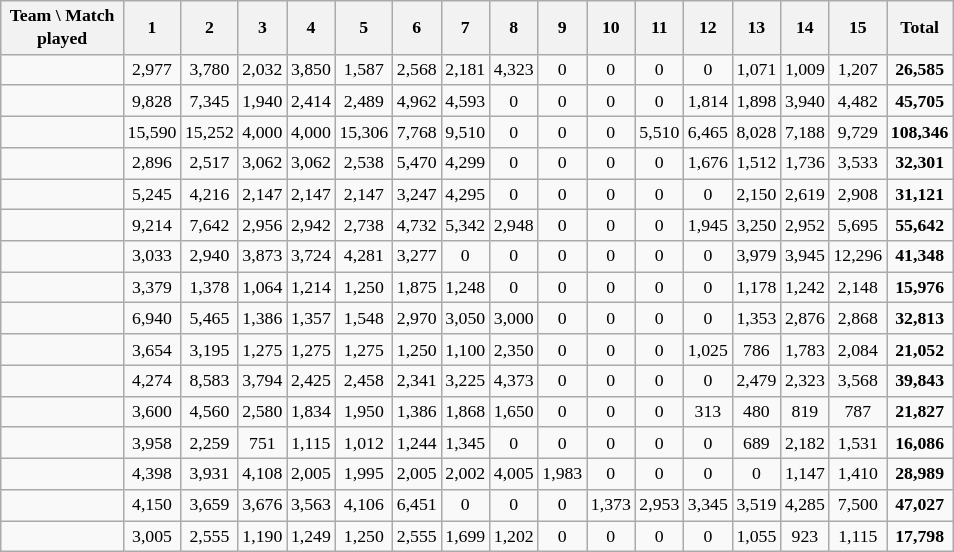<table class="wikitable sortable" style="font-size: 74%; text-align:center;">
<tr>
<th style="width:76px;">Team \ Match played</th>
<th align=center>1</th>
<th align=center>2</th>
<th align=center>3</th>
<th align=center>4</th>
<th align=center>5</th>
<th align=center>6</th>
<th align=center>7</th>
<th align=center>8</th>
<th align=center>9</th>
<th align=center>10</th>
<th align=center>11</th>
<th align=center>12</th>
<th align=center>13</th>
<th align=center>14</th>
<th align=center>15</th>
<th align=center>Total</th>
</tr>
<tr align=center>
<td align=left></td>
<td>2,977</td>
<td>3,780</td>
<td>2,032</td>
<td>3,850</td>
<td>1,587</td>
<td>2,568</td>
<td>2,181</td>
<td>4,323</td>
<td>0</td>
<td>0</td>
<td>0</td>
<td>0</td>
<td>1,071</td>
<td>1,009</td>
<td>1,207</td>
<td><strong>26,585</strong></td>
</tr>
<tr align=center>
<td align=left></td>
<td>9,828</td>
<td>7,345</td>
<td>1,940</td>
<td>2,414</td>
<td>2,489</td>
<td>4,962</td>
<td>4,593</td>
<td>0</td>
<td>0</td>
<td>0</td>
<td>0</td>
<td>1,814</td>
<td>1,898</td>
<td>3,940</td>
<td>4,482</td>
<td><strong>45,705</strong></td>
</tr>
<tr align=center>
<td align=left></td>
<td>15,590</td>
<td>15,252</td>
<td>4,000</td>
<td>4,000</td>
<td>15,306</td>
<td>7,768</td>
<td>9,510</td>
<td>0</td>
<td>0</td>
<td>0</td>
<td>5,510</td>
<td>6,465</td>
<td>8,028</td>
<td>7,188</td>
<td>9,729</td>
<td><strong>108,346</strong></td>
</tr>
<tr align=center>
<td align=left></td>
<td>2,896</td>
<td>2,517</td>
<td>3,062</td>
<td>3,062</td>
<td>2,538</td>
<td>5,470</td>
<td>4,299</td>
<td>0</td>
<td>0</td>
<td>0</td>
<td>0</td>
<td>1,676</td>
<td>1,512</td>
<td>1,736</td>
<td>3,533</td>
<td><strong>32,301</strong></td>
</tr>
<tr align=center>
<td align=left></td>
<td>5,245</td>
<td>4,216</td>
<td>2,147</td>
<td>2,147</td>
<td>2,147</td>
<td>3,247</td>
<td>4,295</td>
<td>0</td>
<td>0</td>
<td>0</td>
<td>0</td>
<td>0</td>
<td>2,150</td>
<td>2,619</td>
<td>2,908</td>
<td><strong>31,121</strong></td>
</tr>
<tr align=center>
<td align=left></td>
<td>9,214</td>
<td>7,642</td>
<td>2,956</td>
<td>2,942</td>
<td>2,738</td>
<td>4,732</td>
<td>5,342</td>
<td>2,948</td>
<td>0</td>
<td>0</td>
<td>0</td>
<td>1,945</td>
<td>3,250</td>
<td>2,952</td>
<td>5,695</td>
<td><strong>55,642</strong></td>
</tr>
<tr align=center>
<td align=left></td>
<td>3,033</td>
<td>2,940</td>
<td>3,873</td>
<td>3,724</td>
<td>4,281</td>
<td>3,277</td>
<td>0</td>
<td>0</td>
<td>0</td>
<td>0</td>
<td>0</td>
<td>0</td>
<td>3,979</td>
<td>3,945</td>
<td>12,296</td>
<td><strong>41,348</strong></td>
</tr>
<tr align=center>
<td align=left></td>
<td>3,379</td>
<td>1,378</td>
<td>1,064</td>
<td>1,214</td>
<td>1,250</td>
<td>1,875</td>
<td>1,248</td>
<td>0</td>
<td>0</td>
<td>0</td>
<td>0</td>
<td>0</td>
<td>1,178</td>
<td>1,242</td>
<td>2,148</td>
<td><strong>15,976</strong></td>
</tr>
<tr align=center>
<td align=left></td>
<td>6,940</td>
<td>5,465</td>
<td>1,386</td>
<td>1,357</td>
<td>1,548</td>
<td>2,970</td>
<td>3,050</td>
<td>3,000</td>
<td>0</td>
<td>0</td>
<td>0</td>
<td>0</td>
<td>1,353</td>
<td>2,876</td>
<td>2,868</td>
<td><strong>32,813</strong></td>
</tr>
<tr align=center>
<td align=left></td>
<td>3,654</td>
<td>3,195</td>
<td>1,275</td>
<td>1,275</td>
<td>1,275</td>
<td>1,250</td>
<td>1,100</td>
<td>2,350</td>
<td>0</td>
<td>0</td>
<td>0</td>
<td>1,025</td>
<td>786</td>
<td>1,783</td>
<td>2,084</td>
<td><strong>21,052</strong></td>
</tr>
<tr align=center>
<td align=left></td>
<td>4,274</td>
<td>8,583</td>
<td>3,794</td>
<td>2,425</td>
<td>2,458</td>
<td>2,341</td>
<td>3,225</td>
<td>4,373</td>
<td>0</td>
<td>0</td>
<td>0</td>
<td>0</td>
<td>2,479</td>
<td>2,323</td>
<td>3,568</td>
<td><strong>39,843</strong></td>
</tr>
<tr align=center>
<td align=left></td>
<td>3,600</td>
<td>4,560</td>
<td>2,580</td>
<td>1,834</td>
<td>1,950</td>
<td>1,386</td>
<td>1,868</td>
<td>1,650</td>
<td>0</td>
<td>0</td>
<td>0</td>
<td>313</td>
<td>480</td>
<td>819</td>
<td>787</td>
<td><strong>21,827</strong></td>
</tr>
<tr align=center>
<td align=left></td>
<td>3,958</td>
<td>2,259</td>
<td>751</td>
<td>1,115</td>
<td>1,012</td>
<td>1,244</td>
<td>1,345</td>
<td>0</td>
<td>0</td>
<td>0</td>
<td>0</td>
<td>0</td>
<td>689</td>
<td>2,182</td>
<td>1,531</td>
<td><strong>16,086</strong></td>
</tr>
<tr align=center>
<td align=left></td>
<td>4,398</td>
<td>3,931</td>
<td>4,108</td>
<td>2,005</td>
<td>1,995</td>
<td>2,005</td>
<td>2,002</td>
<td>4,005</td>
<td>1,983</td>
<td>0</td>
<td>0</td>
<td>0</td>
<td>0</td>
<td>1,147</td>
<td>1,410</td>
<td><strong>28,989</strong></td>
</tr>
<tr align=center>
<td align=left></td>
<td>4,150</td>
<td>3,659</td>
<td>3,676</td>
<td>3,563</td>
<td>4,106</td>
<td>6,451</td>
<td>0</td>
<td>0</td>
<td>0</td>
<td>1,373</td>
<td>2,953</td>
<td>3,345</td>
<td>3,519</td>
<td>4,285</td>
<td>7,500</td>
<td><strong>47,027</strong></td>
</tr>
<tr align=center>
<td align=left></td>
<td>3,005</td>
<td>2,555</td>
<td>1,190</td>
<td>1,249</td>
<td>1,250</td>
<td>2,555</td>
<td>1,699</td>
<td>1,202</td>
<td>0</td>
<td>0</td>
<td>0</td>
<td>0</td>
<td>1,055</td>
<td>923</td>
<td>1,115</td>
<td><strong>17,798</strong></td>
</tr>
</table>
